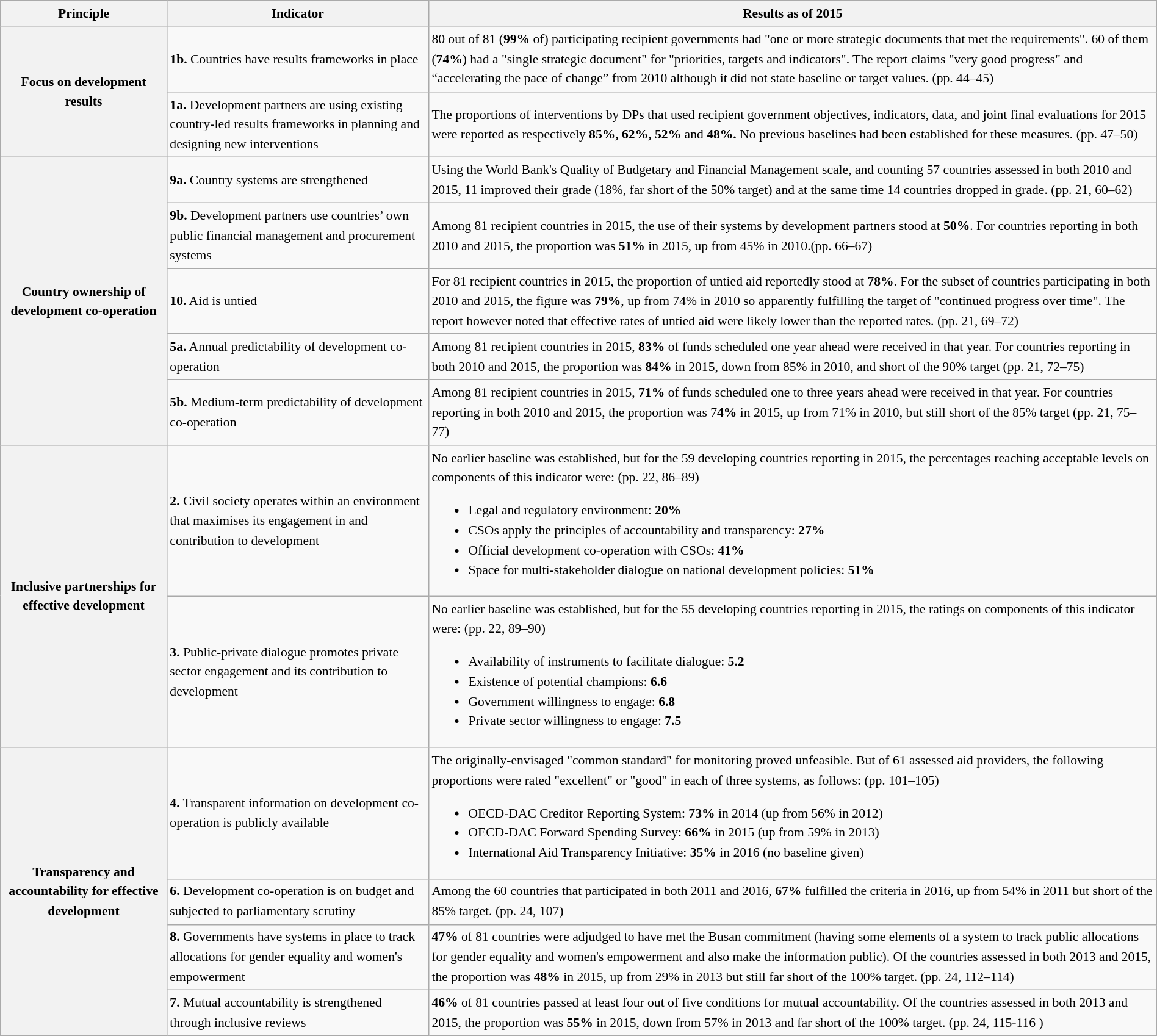<table class="wikitable" style="margin-left: auto; margin-right: auto;text-align:left;font-size:90%;line-height:150%;">
<tr>
<th>Principle</th>
<th>Indicator</th>
<th>Results as of 2015</th>
</tr>
<tr>
<th rowspan="2"><strong>Focus on development results</strong></th>
<td><strong>1b.</strong> Countries have results frameworks in place</td>
<td>80 out of 81 (<strong>99%</strong> of) participating recipient governments had "one or more strategic documents that met the requirements". 60 of them (<strong>74%</strong>) had a "single strategic document" for "priorities, targets and indicators". The report claims "very good progress" and “accelerating the pace of change” from 2010 although it did not state baseline or target values. (pp. 44–45)</td>
</tr>
<tr>
<td><strong>1a.</strong> Development partners are using existing country-led results frameworks in planning and designing new interventions</td>
<td>The proportions of interventions by DPs that used recipient government objectives, indicators, data, and joint final evaluations for 2015 were reported as respectively <strong>85%, 62%, 52%</strong> and <strong>48%.</strong> No previous baselines had been established for these measures. (pp. 47–50)</td>
</tr>
<tr>
<th rowspan="5"><strong>Country ownership of development co-operation</strong></th>
<td><strong>9a.</strong> Country systems are strengthened</td>
<td>Using the World Bank's Quality of Budgetary and Financial Management scale, and counting 57 countries assessed in both 2010 and 2015, 11 improved their grade (18%, far short of the 50% target) and at the same time 14 countries dropped in grade. (pp. 21, 60–62)</td>
</tr>
<tr>
<td><strong>9b.</strong> Development partners use countries’ own public financial management and procurement systems</td>
<td>Among 81 recipient countries in 2015, the use of their systems by development partners stood at <strong>50%</strong>. For countries reporting in both 2010 and 2015, the proportion was <strong>51%</strong> in 2015, up from 45% in 2010.(pp. 66–67)</td>
</tr>
<tr>
<td><strong>10.</strong> Aid is untied</td>
<td>For 81 recipient countries in 2015, the proportion of untied aid reportedly stood at <strong>78%</strong>. For the subset of countries participating in both 2010 and 2015, the figure was <strong>79%</strong>, up from 74% in 2010 so apparently fulfilling the target of "continued progress over time". The report however noted that effective rates of untied aid were likely lower than the reported rates. (pp. 21, 69–72)</td>
</tr>
<tr>
<td><strong>5a.</strong> Annual predictability of development co-operation</td>
<td>Among 81 recipient countries in 2015, <strong>83%</strong> of funds scheduled one year ahead were received in that year. For countries reporting in both 2010 and 2015, the proportion was <strong>84%</strong> in 2015, down from 85% in 2010, and short of the 90% target (pp. 21, 72–75)</td>
</tr>
<tr>
<td><strong>5b.</strong> Medium-term predictability of development co-operation</td>
<td>Among 81 recipient countries in 2015, <strong>71%</strong> of funds scheduled one to three years ahead were received in that year. For countries reporting in both 2010 and 2015, the proportion was 7<strong>4%</strong> in 2015, up from 71% in 2010, but still short of the 85% target (pp. 21, 75–77)</td>
</tr>
<tr>
<th rowspan="2"><strong>Inclusive partnerships for effective development</strong></th>
<td><strong>2.</strong> Civil society operates within an environment that maximises its engagement in and contribution to development</td>
<td>No earlier baseline was established, but for the 59 developing countries reporting in 2015, the percentages reaching acceptable levels on components of this indicator were: (pp. 22, 86–89)<br><ul><li>Legal and regulatory environment: <strong>20%</strong></li><li>CSOs apply the principles of accountability and transparency: <strong>27%</strong></li><li>Official development co-operation with CSOs: <strong>41%</strong></li><li>Space for multi-stakeholder dialogue on national development policies: <strong>51%</strong></li></ul></td>
</tr>
<tr>
<td><strong>3.</strong> Public-private dialogue promotes private sector engagement and its contribution to development</td>
<td>No earlier baseline was established, but for the 55 developing countries reporting in 2015, the ratings on components of this indicator were: (pp. 22, 89–90)<br><ul><li>Availability of instruments to facilitate dialogue: <strong>5.2</strong></li><li>Existence of potential champions: <strong>6.6</strong></li><li>Government willingness to engage: <strong>6.8</strong></li><li>Private sector willingness to engage: <strong>7.5</strong></li></ul></td>
</tr>
<tr>
<th rowspan="4"><strong>Transparency and accountability for effective development</strong></th>
<td><strong>4.</strong> Transparent information on development co-operation is publicly available</td>
<td>The originally-envisaged "common standard" for monitoring proved unfeasible. But of 61 assessed aid providers, the following proportions were rated "excellent" or "good" in each of three systems, as follows: (pp. 101–105)<br><ul><li>OECD-DAC Creditor Reporting System: <strong>73%</strong> in 2014 (up from 56% in 2012)</li><li>OECD-DAC Forward Spending Survey: <strong>66%</strong> in 2015 (up from 59% in 2013)</li><li>International Aid Transparency Initiative: <strong>35%</strong> in 2016 (no baseline given)</li></ul></td>
</tr>
<tr>
<td><strong>6.</strong> Development co-operation is on budget and subjected to parliamentary scrutiny</td>
<td>Among the 60 countries that participated in both 2011 and 2016, <strong>67%</strong> fulfilled the criteria in 2016, up from 54% in 2011 but short of the 85% target. (pp. 24, 107)</td>
</tr>
<tr>
<td><strong>8.</strong> Governments have systems in place to track allocations for gender equality and women's empowerment</td>
<td><strong>47%</strong> of 81 countries were adjudged to have met the Busan commitment (having some elements of a system to track public allocations for gender equality and women's empowerment and also make the information public). Of the countries assessed in both 2013 and 2015, the proportion was <strong>48%</strong> in 2015, up from 29% in 2013 but still far short of the 100% target. (pp. 24, 112–114)</td>
</tr>
<tr>
<td><strong>7.</strong> Mutual accountability is strengthened through inclusive reviews</td>
<td><strong>46%</strong> of 81 countries passed at least four out of five conditions for mutual accountability. Of the countries assessed in both 2013 and 2015, the proportion was <strong>55%</strong> in 2015, down from 57% in 2013 and far short of the 100% target. (pp. 24, 115-116 )</td>
</tr>
</table>
